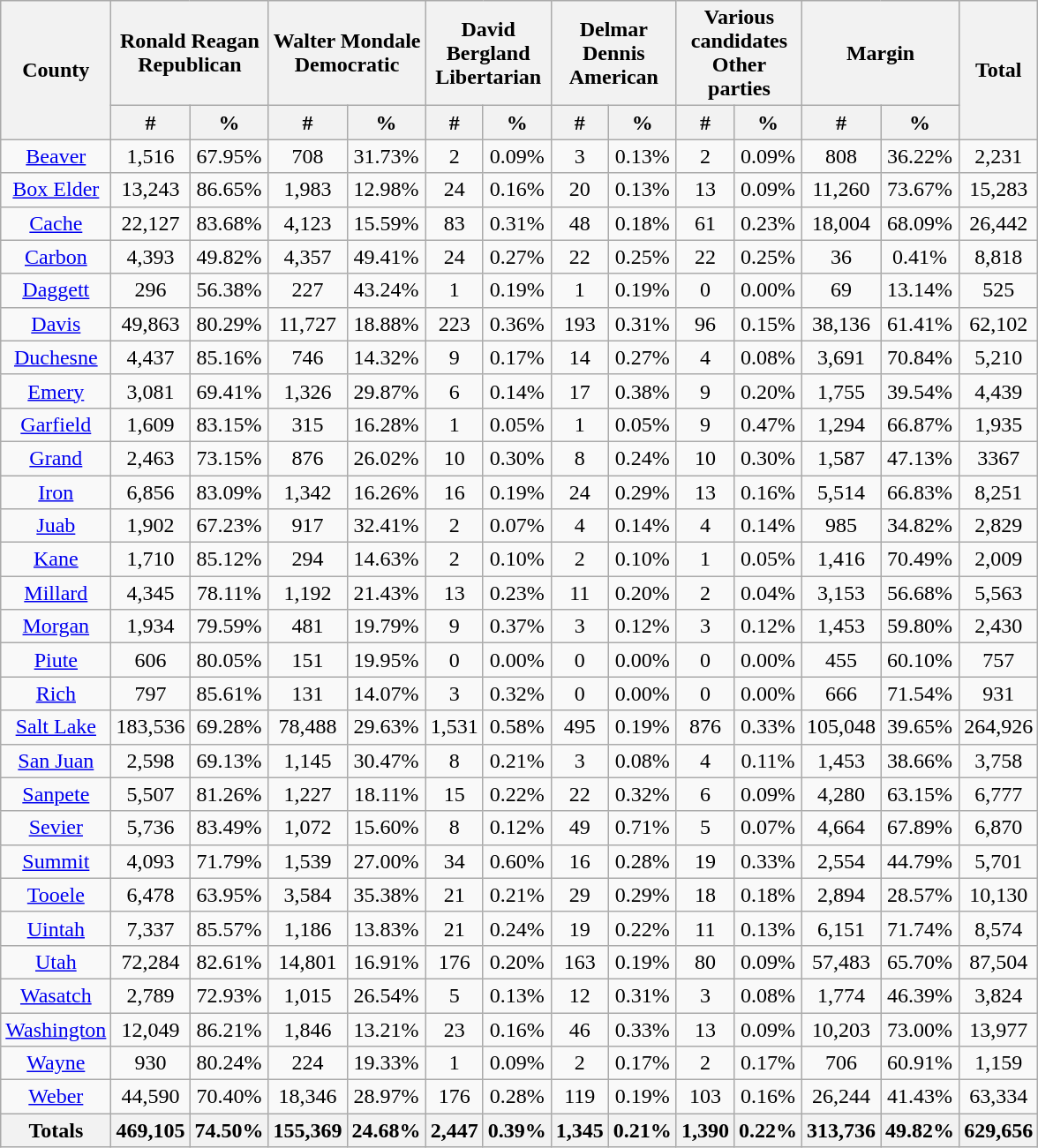<table width="60%"  class="wikitable sortable" style="text-align:center">
<tr>
<th style="text-align:center;" rowspan="2">County</th>
<th style="text-align:center;" colspan="2">Ronald Reagan<br>Republican</th>
<th style="text-align:center;" colspan="2">Walter Mondale<br>Democratic</th>
<th style="text-align:center;" colspan="2">David Bergland<br>Libertarian</th>
<th style="text-align:center;" colspan="2">Delmar Dennis<br>American</th>
<th style="text-align:center;" colspan="2">Various candidates<br>Other parties</th>
<th style="text-align:center;" colspan="2">Margin</th>
<th style="text-align:center;" rowspan="2">Total</th>
</tr>
<tr>
<th style="text-align:center;" data-sort-type="number">#</th>
<th style="text-align:center;" data-sort-type="number">%</th>
<th style="text-align:center;" data-sort-type="number">#</th>
<th style="text-align:center;" data-sort-type="number">%</th>
<th style="text-align:center;" data-sort-type="number">#</th>
<th style="text-align:center;" data-sort-type="number">%</th>
<th style="text-align:center;" data-sort-type="number">#</th>
<th style="text-align:center;" data-sort-type="number">%</th>
<th style="text-align:center;" data-sort-type="number">#</th>
<th style="text-align:center;" data-sort-type="number">%</th>
<th style="text-align:center;" data-sort-type="number">#</th>
<th style="text-align:center;" data-sort-type="number">%</th>
</tr>
<tr style="text-align:center;">
<td><a href='#'>Beaver</a></td>
<td>1,516</td>
<td>67.95%</td>
<td>708</td>
<td>31.73%</td>
<td>2</td>
<td>0.09%</td>
<td>3</td>
<td>0.13%</td>
<td>2</td>
<td>0.09%</td>
<td>808</td>
<td>36.22%</td>
<td>2,231</td>
</tr>
<tr style="text-align:center;">
<td><a href='#'>Box Elder</a></td>
<td>13,243</td>
<td>86.65%</td>
<td>1,983</td>
<td>12.98%</td>
<td>24</td>
<td>0.16%</td>
<td>20</td>
<td>0.13%</td>
<td>13</td>
<td>0.09%</td>
<td>11,260</td>
<td>73.67%</td>
<td>15,283</td>
</tr>
<tr style="text-align:center;">
<td><a href='#'>Cache</a></td>
<td>22,127</td>
<td>83.68%</td>
<td>4,123</td>
<td>15.59%</td>
<td>83</td>
<td>0.31%</td>
<td>48</td>
<td>0.18%</td>
<td>61</td>
<td>0.23%</td>
<td>18,004</td>
<td>68.09%</td>
<td>26,442</td>
</tr>
<tr style="text-align:center;">
<td><a href='#'>Carbon</a></td>
<td>4,393</td>
<td>49.82%</td>
<td>4,357</td>
<td>49.41%</td>
<td>24</td>
<td>0.27%</td>
<td>22</td>
<td>0.25%</td>
<td>22</td>
<td>0.25%</td>
<td>36</td>
<td>0.41%</td>
<td>8,818</td>
</tr>
<tr style="text-align:center;">
<td><a href='#'>Daggett</a></td>
<td>296</td>
<td>56.38%</td>
<td>227</td>
<td>43.24%</td>
<td>1</td>
<td>0.19%</td>
<td>1</td>
<td>0.19%</td>
<td>0</td>
<td>0.00%</td>
<td>69</td>
<td>13.14%</td>
<td>525</td>
</tr>
<tr style="text-align:center;">
<td><a href='#'>Davis</a></td>
<td>49,863</td>
<td>80.29%</td>
<td>11,727</td>
<td>18.88%</td>
<td>223</td>
<td>0.36%</td>
<td>193</td>
<td>0.31%</td>
<td>96</td>
<td>0.15%</td>
<td>38,136</td>
<td>61.41%</td>
<td>62,102</td>
</tr>
<tr style="text-align:center;">
<td><a href='#'>Duchesne</a></td>
<td>4,437</td>
<td>85.16%</td>
<td>746</td>
<td>14.32%</td>
<td>9</td>
<td>0.17%</td>
<td>14</td>
<td>0.27%</td>
<td>4</td>
<td>0.08%</td>
<td>3,691</td>
<td>70.84%</td>
<td>5,210</td>
</tr>
<tr style="text-align:center;">
<td><a href='#'>Emery</a></td>
<td>3,081</td>
<td>69.41%</td>
<td>1,326</td>
<td>29.87%</td>
<td>6</td>
<td>0.14%</td>
<td>17</td>
<td>0.38%</td>
<td>9</td>
<td>0.20%</td>
<td>1,755</td>
<td>39.54%</td>
<td>4,439</td>
</tr>
<tr style="text-align:center;">
<td><a href='#'>Garfield</a></td>
<td>1,609</td>
<td>83.15%</td>
<td>315</td>
<td>16.28%</td>
<td>1</td>
<td>0.05%</td>
<td>1</td>
<td>0.05%</td>
<td>9</td>
<td>0.47%</td>
<td>1,294</td>
<td>66.87%</td>
<td>1,935</td>
</tr>
<tr style="text-align:center;">
<td><a href='#'>Grand</a></td>
<td>2,463</td>
<td>73.15%</td>
<td>876</td>
<td>26.02%</td>
<td>10</td>
<td>0.30%</td>
<td>8</td>
<td>0.24%</td>
<td>10</td>
<td>0.30%</td>
<td>1,587</td>
<td>47.13%</td>
<td>3367</td>
</tr>
<tr style="text-align:center;">
<td><a href='#'>Iron</a></td>
<td>6,856</td>
<td>83.09%</td>
<td>1,342</td>
<td>16.26%</td>
<td>16</td>
<td>0.19%</td>
<td>24</td>
<td>0.29%</td>
<td>13</td>
<td>0.16%</td>
<td>5,514</td>
<td>66.83%</td>
<td>8,251</td>
</tr>
<tr style="text-align:center;">
<td><a href='#'>Juab</a></td>
<td>1,902</td>
<td>67.23%</td>
<td>917</td>
<td>32.41%</td>
<td>2</td>
<td>0.07%</td>
<td>4</td>
<td>0.14%</td>
<td>4</td>
<td>0.14%</td>
<td>985</td>
<td>34.82%</td>
<td>2,829</td>
</tr>
<tr style="text-align:center;">
<td><a href='#'>Kane</a></td>
<td>1,710</td>
<td>85.12%</td>
<td>294</td>
<td>14.63%</td>
<td>2</td>
<td>0.10%</td>
<td>2</td>
<td>0.10%</td>
<td>1</td>
<td>0.05%</td>
<td>1,416</td>
<td>70.49%</td>
<td>2,009</td>
</tr>
<tr style="text-align:center;">
<td><a href='#'>Millard</a></td>
<td>4,345</td>
<td>78.11%</td>
<td>1,192</td>
<td>21.43%</td>
<td>13</td>
<td>0.23%</td>
<td>11</td>
<td>0.20%</td>
<td>2</td>
<td>0.04%</td>
<td>3,153</td>
<td>56.68%</td>
<td>5,563</td>
</tr>
<tr style="text-align:center;">
<td><a href='#'>Morgan</a></td>
<td>1,934</td>
<td>79.59%</td>
<td>481</td>
<td>19.79%</td>
<td>9</td>
<td>0.37%</td>
<td>3</td>
<td>0.12%</td>
<td>3</td>
<td>0.12%</td>
<td>1,453</td>
<td>59.80%</td>
<td>2,430</td>
</tr>
<tr style="text-align:center;">
<td><a href='#'>Piute</a></td>
<td>606</td>
<td>80.05%</td>
<td>151</td>
<td>19.95%</td>
<td>0</td>
<td>0.00%</td>
<td>0</td>
<td>0.00%</td>
<td>0</td>
<td>0.00%</td>
<td>455</td>
<td>60.10%</td>
<td>757</td>
</tr>
<tr style="text-align:center;">
<td><a href='#'>Rich</a></td>
<td>797</td>
<td>85.61%</td>
<td>131</td>
<td>14.07%</td>
<td>3</td>
<td>0.32%</td>
<td>0</td>
<td>0.00%</td>
<td>0</td>
<td>0.00%</td>
<td>666</td>
<td>71.54%</td>
<td>931</td>
</tr>
<tr style="text-align:center;">
<td><a href='#'>Salt Lake</a></td>
<td>183,536</td>
<td>69.28%</td>
<td>78,488</td>
<td>29.63%</td>
<td>1,531</td>
<td>0.58%</td>
<td>495</td>
<td>0.19%</td>
<td>876</td>
<td>0.33%</td>
<td>105,048</td>
<td>39.65%</td>
<td>264,926</td>
</tr>
<tr style="text-align:center;">
<td><a href='#'>San Juan</a></td>
<td>2,598</td>
<td>69.13%</td>
<td>1,145</td>
<td>30.47%</td>
<td>8</td>
<td>0.21%</td>
<td>3</td>
<td>0.08%</td>
<td>4</td>
<td>0.11%</td>
<td>1,453</td>
<td>38.66%</td>
<td>3,758</td>
</tr>
<tr style="text-align:center;">
<td><a href='#'>Sanpete</a></td>
<td>5,507</td>
<td>81.26%</td>
<td>1,227</td>
<td>18.11%</td>
<td>15</td>
<td>0.22%</td>
<td>22</td>
<td>0.32%</td>
<td>6</td>
<td>0.09%</td>
<td>4,280</td>
<td>63.15%</td>
<td>6,777</td>
</tr>
<tr style="text-align:center;">
<td><a href='#'>Sevier</a></td>
<td>5,736</td>
<td>83.49%</td>
<td>1,072</td>
<td>15.60%</td>
<td>8</td>
<td>0.12%</td>
<td>49</td>
<td>0.71%</td>
<td>5</td>
<td>0.07%</td>
<td>4,664</td>
<td>67.89%</td>
<td>6,870</td>
</tr>
<tr style="text-align:center;">
<td><a href='#'>Summit</a></td>
<td>4,093</td>
<td>71.79%</td>
<td>1,539</td>
<td>27.00%</td>
<td>34</td>
<td>0.60%</td>
<td>16</td>
<td>0.28%</td>
<td>19</td>
<td>0.33%</td>
<td>2,554</td>
<td>44.79%</td>
<td>5,701</td>
</tr>
<tr style="text-align:center;">
<td><a href='#'>Tooele</a></td>
<td>6,478</td>
<td>63.95%</td>
<td>3,584</td>
<td>35.38%</td>
<td>21</td>
<td>0.21%</td>
<td>29</td>
<td>0.29%</td>
<td>18</td>
<td>0.18%</td>
<td>2,894</td>
<td>28.57%</td>
<td>10,130</td>
</tr>
<tr style="text-align:center;">
<td><a href='#'>Uintah</a></td>
<td>7,337</td>
<td>85.57%</td>
<td>1,186</td>
<td>13.83%</td>
<td>21</td>
<td>0.24%</td>
<td>19</td>
<td>0.22%</td>
<td>11</td>
<td>0.13%</td>
<td>6,151</td>
<td>71.74%</td>
<td>8,574</td>
</tr>
<tr style="text-align:center;">
<td><a href='#'>Utah</a></td>
<td>72,284</td>
<td>82.61%</td>
<td>14,801</td>
<td>16.91%</td>
<td>176</td>
<td>0.20%</td>
<td>163</td>
<td>0.19%</td>
<td>80</td>
<td>0.09%</td>
<td>57,483</td>
<td>65.70%</td>
<td>87,504</td>
</tr>
<tr style="text-align:center;">
<td><a href='#'>Wasatch</a></td>
<td>2,789</td>
<td>72.93%</td>
<td>1,015</td>
<td>26.54%</td>
<td>5</td>
<td>0.13%</td>
<td>12</td>
<td>0.31%</td>
<td>3</td>
<td>0.08%</td>
<td>1,774</td>
<td>46.39%</td>
<td>3,824</td>
</tr>
<tr style="text-align:center;">
<td><a href='#'>Washington</a></td>
<td>12,049</td>
<td>86.21%</td>
<td>1,846</td>
<td>13.21%</td>
<td>23</td>
<td>0.16%</td>
<td>46</td>
<td>0.33%</td>
<td>13</td>
<td>0.09%</td>
<td>10,203</td>
<td>73.00%</td>
<td>13,977</td>
</tr>
<tr style="text-align:center;">
<td><a href='#'>Wayne</a></td>
<td>930</td>
<td>80.24%</td>
<td>224</td>
<td>19.33%</td>
<td>1</td>
<td>0.09%</td>
<td>2</td>
<td>0.17%</td>
<td>2</td>
<td>0.17%</td>
<td>706</td>
<td>60.91%</td>
<td>1,159</td>
</tr>
<tr style="text-align:center;">
<td><a href='#'>Weber</a></td>
<td>44,590</td>
<td>70.40%</td>
<td>18,346</td>
<td>28.97%</td>
<td>176</td>
<td>0.28%</td>
<td>119</td>
<td>0.19%</td>
<td>103</td>
<td>0.16%</td>
<td>26,244</td>
<td>41.43%</td>
<td>63,334</td>
</tr>
<tr style="text-align:center;">
<th>Totals</th>
<th>469,105</th>
<th>74.50%</th>
<th>155,369</th>
<th>24.68%</th>
<th>2,447</th>
<th>0.39%</th>
<th>1,345</th>
<th>0.21%</th>
<th>1,390</th>
<th>0.22%</th>
<th>313,736</th>
<th>49.82%</th>
<th>629,656</th>
</tr>
</table>
